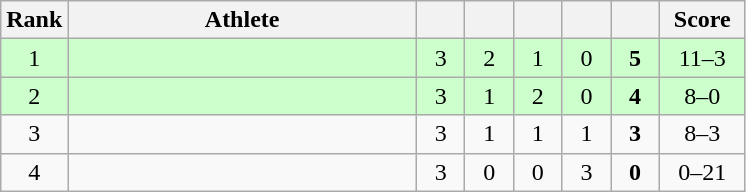<table class="wikitable" style="text-align: center;">
<tr>
<th width=25>Rank</th>
<th width=225>Athlete</th>
<th width=25></th>
<th width=25></th>
<th width=25></th>
<th width=25></th>
<th width=25></th>
<th width=50>Score</th>
</tr>
<tr bgcolor=ccffcc>
<td>1</td>
<td align=left></td>
<td>3</td>
<td>2</td>
<td>1</td>
<td>0</td>
<td><strong>5</strong></td>
<td>11–3</td>
</tr>
<tr bgcolor=ccffcc>
<td>2</td>
<td align=left></td>
<td>3</td>
<td>1</td>
<td>2</td>
<td>0</td>
<td><strong>4</strong></td>
<td>8–0</td>
</tr>
<tr>
<td>3</td>
<td align=left></td>
<td>3</td>
<td>1</td>
<td>1</td>
<td>1</td>
<td><strong>3</strong></td>
<td>8–3</td>
</tr>
<tr>
<td>4</td>
<td align=left></td>
<td>3</td>
<td>0</td>
<td>0</td>
<td>3</td>
<td><strong>0</strong></td>
<td>0–21</td>
</tr>
</table>
